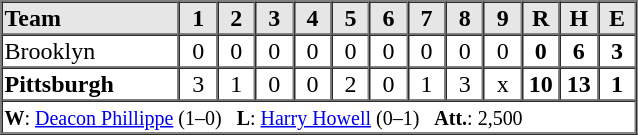<table border=1 cellspacing=0 width=425 style="margin-left:3em;">
<tr style="text-align:center; background-color:#e6e6e6;">
<th align=left width=28%>Team</th>
<th width=6%>1</th>
<th width=6%>2</th>
<th width=6%>3</th>
<th width=6%>4</th>
<th width=6%>5</th>
<th width=6%>6</th>
<th width=6%>7</th>
<th width=6%>8</th>
<th width=6%>9</th>
<th width=6%>R</th>
<th width=6%>H</th>
<th width=6%>E</th>
</tr>
<tr style="text-align:center;">
<td align=left>Brooklyn</td>
<td>0</td>
<td>0</td>
<td>0</td>
<td>0</td>
<td>0</td>
<td>0</td>
<td>0</td>
<td>0</td>
<td>0</td>
<td><strong>0</strong></td>
<td><strong>6</strong></td>
<td><strong>3</strong></td>
</tr>
<tr style="text-align:center;">
<td align=left><strong>Pittsburgh</strong></td>
<td>3</td>
<td>1</td>
<td>0</td>
<td>0</td>
<td>2</td>
<td>0</td>
<td>1</td>
<td>3</td>
<td>x</td>
<td><strong>10</strong></td>
<td><strong>13</strong></td>
<td><strong>1</strong></td>
</tr>
<tr style="text-align:left;">
<td colspan=13><small><strong>W</strong>: <a href='#'>Deacon Phillippe</a> (1–0)   <strong>L</strong>: <a href='#'>Harry Howell</a> (0–1)   <strong>Att.</strong>: 2,500</small></td>
</tr>
</table>
